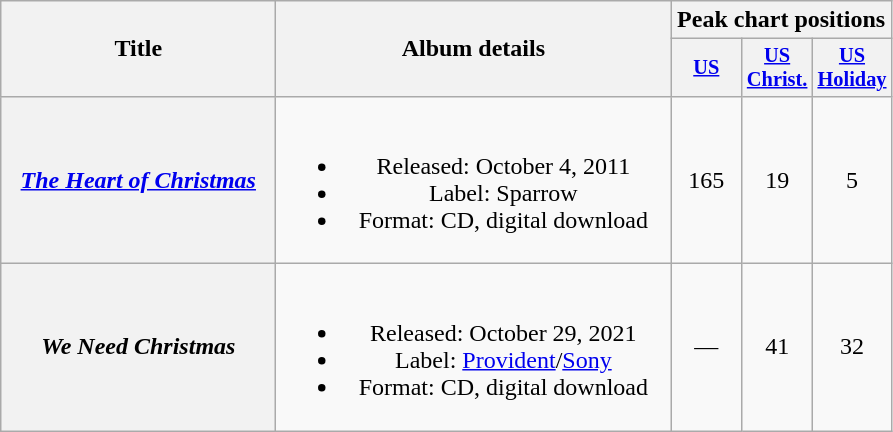<table class="wikitable plainrowheaders" style="text-align:center;">
<tr>
<th scope="col" rowspan="2" style="width:11em;">Title</th>
<th scope="col" rowspan="2" style="width:16em;">Album details</th>
<th scope="col" colspan="3">Peak chart positions</th>
</tr>
<tr>
<th style="width:3em; font-size:85%"><a href='#'>US</a><br></th>
<th style="width:3em; font-size:85%"><a href='#'>US<br>Christ.</a><br></th>
<th style="width:3em; font-size:85%"><a href='#'>US<br>Holiday</a><br></th>
</tr>
<tr>
<th scope="row"><em><a href='#'>The Heart of Christmas</a></em></th>
<td><br><ul><li>Released: October 4, 2011</li><li>Label: Sparrow</li><li>Format: CD, digital download</li></ul></td>
<td>165</td>
<td>19</td>
<td>5</td>
</tr>
<tr>
<th scope="row"><em>We Need Christmas</em></th>
<td><br><ul><li>Released: October 29, 2021</li><li>Label: <a href='#'>Provident</a>/<a href='#'>Sony</a></li><li>Format: CD, digital download</li></ul></td>
<td>—</td>
<td>41</td>
<td>32</td>
</tr>
</table>
